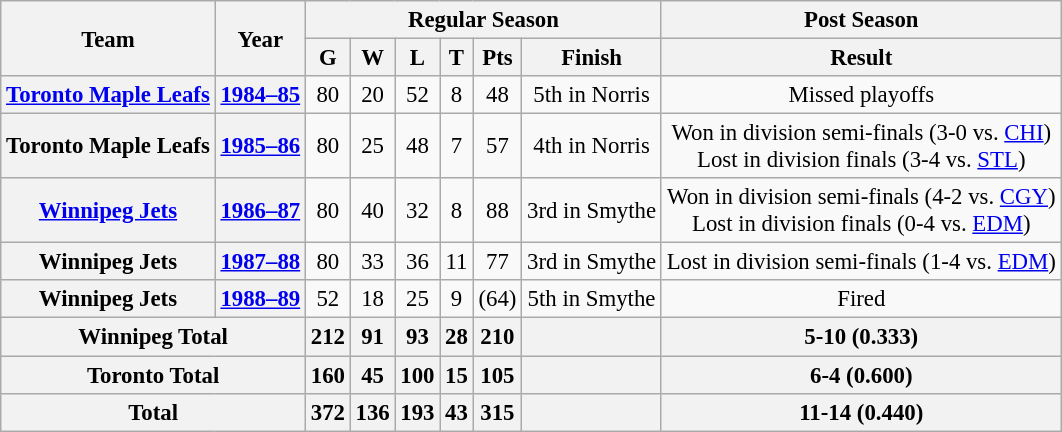<table class="wikitable" style="font-size: 95%; text-align:center;">
<tr>
<th rowspan="2">Team</th>
<th rowspan="2">Year</th>
<th colspan="6">Regular Season</th>
<th colspan="1">Post Season</th>
</tr>
<tr>
<th>G</th>
<th>W</th>
<th>L</th>
<th>T</th>
<th>Pts</th>
<th>Finish</th>
<th>Result</th>
</tr>
<tr>
<th><a href='#'>Toronto Maple Leafs</a></th>
<th><a href='#'>1984–85</a></th>
<td>80</td>
<td>20</td>
<td>52</td>
<td>8</td>
<td>48</td>
<td>5th in Norris</td>
<td>Missed playoffs</td>
</tr>
<tr>
<th>Toronto Maple Leafs</th>
<th><a href='#'>1985–86</a></th>
<td>80</td>
<td>25</td>
<td>48</td>
<td>7</td>
<td>57</td>
<td>4th in Norris</td>
<td>Won in division semi-finals (3-0 vs. <a href='#'>CHI</a>) <br> Lost in division finals (3-4 vs. <a href='#'>STL</a>)</td>
</tr>
<tr>
<th><a href='#'>Winnipeg Jets</a></th>
<th><a href='#'>1986–87</a></th>
<td>80</td>
<td>40</td>
<td>32</td>
<td>8</td>
<td>88</td>
<td>3rd in Smythe</td>
<td>Won in division semi-finals (4-2 vs. <a href='#'>CGY</a>) <br> Lost in division finals (0-4 vs. <a href='#'>EDM</a>)</td>
</tr>
<tr>
<th>Winnipeg Jets</th>
<th><a href='#'>1987–88</a></th>
<td>80</td>
<td>33</td>
<td>36</td>
<td>11</td>
<td>77</td>
<td>3rd in Smythe</td>
<td>Lost in division semi-finals (1-4 vs. <a href='#'>EDM</a>)</td>
</tr>
<tr>
<th>Winnipeg Jets</th>
<th><a href='#'>1988–89</a></th>
<td>52</td>
<td>18</td>
<td>25</td>
<td>9</td>
<td>(64)</td>
<td>5th in Smythe</td>
<td>Fired</td>
</tr>
<tr>
<th colspan="2">Winnipeg Total</th>
<th>212</th>
<th>91</th>
<th>93</th>
<th>28</th>
<th>210</th>
<th></th>
<th>5-10 (0.333)</th>
</tr>
<tr>
<th colspan="2">Toronto Total</th>
<th>160</th>
<th>45</th>
<th>100</th>
<th>15</th>
<th>105</th>
<th></th>
<th>6-4 (0.600)</th>
</tr>
<tr>
<th colspan="2">Total</th>
<th>372</th>
<th>136</th>
<th>193</th>
<th>43</th>
<th>315</th>
<th></th>
<th>11-14 (0.440)</th>
</tr>
</table>
